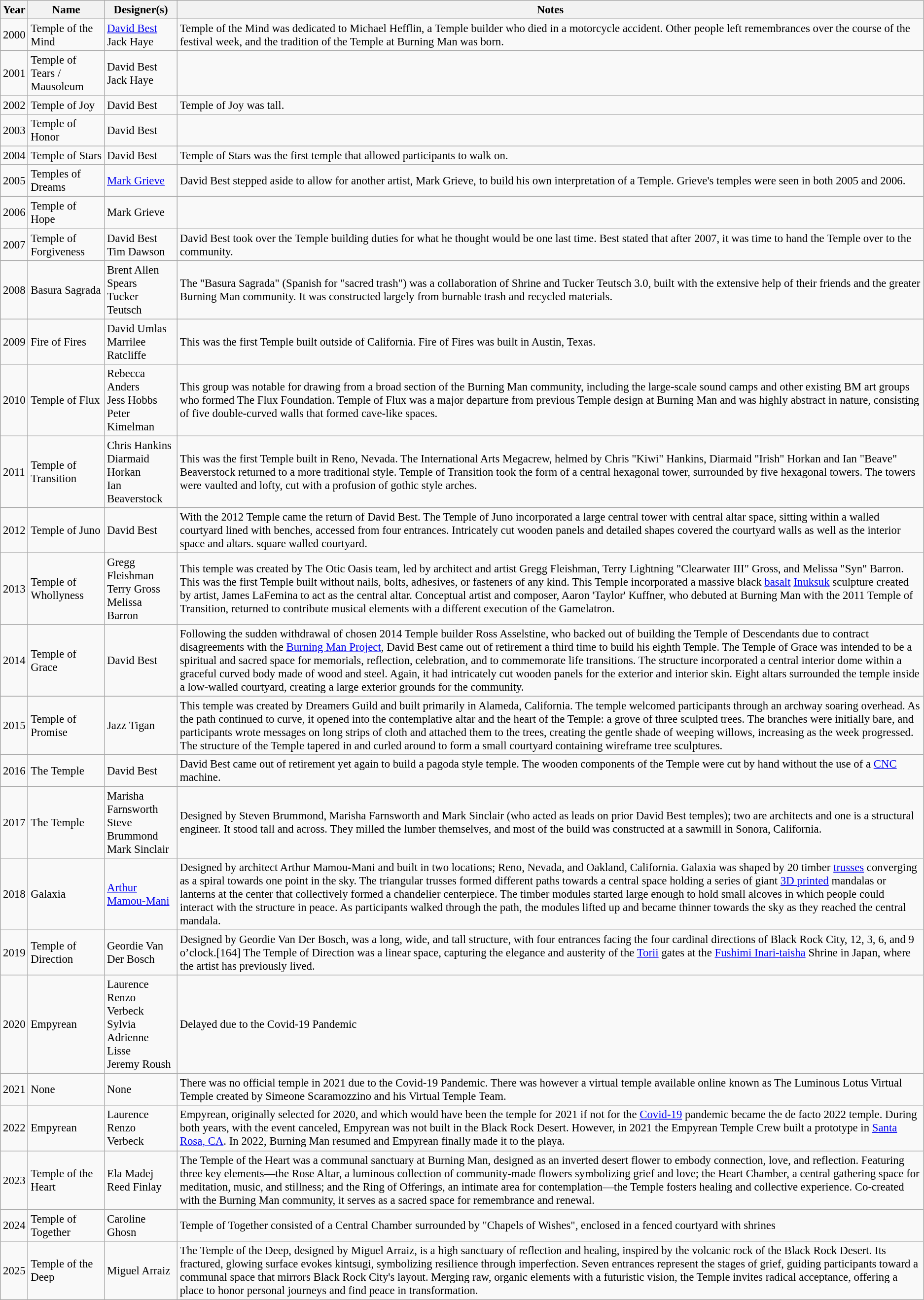<table class="wikitable" style="text-align:left; font-size: 95%;">
<tr>
<th>Year</th>
<th>Name</th>
<th>Designer(s)</th>
<th>Notes</th>
</tr>
<tr>
<td>2000</td>
<td>Temple of the Mind</td>
<td><a href='#'>David Best</a><br>Jack Haye</td>
<td>Temple of the Mind was dedicated to Michael Hefflin, a Temple builder who died in a motorcycle accident. Other people left remembrances over the course of the festival week, and the tradition of the Temple at Burning Man was born.</td>
</tr>
<tr>
<td>2001</td>
<td>Temple of Tears / Mausoleum</td>
<td>David Best<br>Jack Haye</td>
<td></td>
</tr>
<tr>
<td>2002</td>
<td>Temple of Joy</td>
<td>David Best</td>
<td>Temple of Joy was  tall.</td>
</tr>
<tr>
<td>2003</td>
<td>Temple of Honor</td>
<td>David Best</td>
<td></td>
</tr>
<tr>
<td>2004</td>
<td>Temple of Stars</td>
<td>David Best</td>
<td>Temple of Stars was the first temple that allowed participants to walk on.</td>
</tr>
<tr>
<td>2005</td>
<td>Temples of Dreams</td>
<td><a href='#'>Mark Grieve</a></td>
<td>David Best stepped aside to allow for another artist, Mark Grieve, to build his own interpretation of a Temple.  Grieve's temples were seen in both 2005 and 2006.</td>
</tr>
<tr>
<td>2006</td>
<td>Temple of Hope</td>
<td>Mark Grieve</td>
<td></td>
</tr>
<tr>
<td>2007</td>
<td>Temple of Forgiveness</td>
<td>David Best<br>Tim Dawson</td>
<td>David Best took over the Temple building duties for what he thought would be one last time. Best stated that after 2007, it was time to hand the Temple over to the community.</td>
</tr>
<tr>
<td>2008</td>
<td>Basura Sagrada</td>
<td>Brent Allen Spears<br>Tucker Teutsch</td>
<td>The "Basura Sagrada" (Spanish for "sacred trash") was a collaboration of Shrine and Tucker Teutsch 3.0, built with the extensive help of their friends and the greater Burning Man community. It was constructed largely from burnable trash and recycled materials.</td>
</tr>
<tr>
<td>2009</td>
<td>Fire of Fires</td>
<td>David Umlas<br>Marrilee Ratcliffe</td>
<td>This was the first Temple built outside of California. Fire of Fires was built in Austin, Texas.</td>
</tr>
<tr>
<td>2010</td>
<td>Temple of Flux</td>
<td>Rebecca Anders<br>Jess Hobbs<br>Peter Kimelman</td>
<td>This group was notable for drawing from a broad section of the Burning Man community, including the large-scale sound camps and other existing BM art groups who formed The Flux Foundation. Temple of Flux was a major departure from previous Temple design at Burning Man and was highly abstract in nature, consisting of five double-curved walls that formed cave-like spaces.</td>
</tr>
<tr>
<td>2011</td>
<td>Temple of Transition</td>
<td>Chris Hankins<br>Diarmaid Horkan<br>Ian Beaverstock</td>
<td>This was the first Temple built in Reno, Nevada. The International Arts Megacrew, helmed by Chris "Kiwi" Hankins, Diarmaid "Irish" Horkan and Ian "Beave" Beaverstock returned to a more traditional style. Temple of Transition took the form of a central  hexagonal tower, surrounded by five  hexagonal towers. The towers were vaulted and lofty, cut with a profusion of gothic style arches. </td>
</tr>
<tr>
<td>2012</td>
<td>Temple of Juno</td>
<td>David Best</td>
<td>With the 2012 Temple came the return of David Best. The Temple of Juno incorporated a large central tower with central altar space, sitting within a  walled courtyard lined with benches, accessed from four entrances. Intricately cut wooden panels and detailed shapes covered the courtyard walls as well as the interior space and altars. square walled courtyard.</td>
</tr>
<tr>
<td>2013</td>
<td>Temple of Whollyness</td>
<td>Gregg Fleishman<br>Terry Gross<br>Melissa Barron</td>
<td>This temple was created by The Otic Oasis team, led by architect and artist Gregg Fleishman, Terry Lightning "Clearwater III" Gross, and Melissa "Syn" Barron. This was the first Temple built without nails, bolts, adhesives, or fasteners of any kind. This Temple incorporated a massive   black <a href='#'>basalt</a> <a href='#'>Inuksuk</a> sculpture created by artist, James LaFemina to act as the central altar. Conceptual artist and composer, Aaron 'Taylor' Kuffner, who debuted at Burning Man with the 2011 Temple of Transition, returned to contribute musical elements with a different execution of the Gamelatron.</td>
</tr>
<tr>
<td>2014</td>
<td>Temple of Grace</td>
<td>David Best</td>
<td>Following the sudden withdrawal of chosen 2014 Temple builder Ross Asselstine, who backed out of building the Temple of Descendants due to contract disagreements with the <a href='#'>Burning Man Project</a>, David Best came out of retirement a third time to build his eighth Temple. The Temple of Grace was intended to be a spiritual and sacred space for memorials, reflection, celebration, and to commemorate life transitions. The structure incorporated a central interior dome within a graceful curved body made of wood and steel. Again, it had intricately cut wooden panels for the exterior and interior skin. Eight altars surrounded the temple inside a low-walled courtyard, creating a large exterior grounds for the community.</td>
</tr>
<tr>
<td>2015</td>
<td>Temple of Promise</td>
<td>Jazz Tigan</td>
<td>This temple was created by Dreamers Guild and built primarily in Alameda, California. The temple welcomed participants through an archway soaring  overhead. As the path continued to curve, it opened into the contemplative altar and the heart of the Temple: a grove of three sculpted trees. The branches were initially bare, and participants wrote messages on long strips of cloth and attached them to the trees, creating the gentle shade of weeping willows, increasing as the week progressed. The structure of the Temple tapered in and curled around to form a small courtyard containing wireframe tree sculptures.</td>
</tr>
<tr>
<td>2016</td>
<td>The Temple</td>
<td>David Best</td>
<td>David Best came out of retirement yet again to build a pagoda style temple. The wooden components of the Temple were cut by hand without the use of a <a href='#'>CNC</a> machine.</td>
</tr>
<tr>
<td>2017</td>
<td>The Temple</td>
<td>Marisha Farnsworth<br>Steve Brummond<br>Mark Sinclair</td>
<td>Designed by Steven Brummond, Marisha Farnsworth and Mark Sinclair (who acted as leads on prior David Best temples); two are architects and one is a structural engineer. It stood   tall and  across. They milled the lumber themselves, and most of the build was constructed at a sawmill in Sonora, California.</td>
</tr>
<tr>
<td>2018</td>
<td>Galaxia</td>
<td><a href='#'>Arthur Mamou-Mani</a></td>
<td>Designed by architect Arthur Mamou-Mani and built in two locations; Reno, Nevada, and Oakland, California. Galaxia was shaped by 20 timber <a href='#'>trusses</a> converging as a spiral towards one point in the sky. The triangular trusses formed different paths towards a central space holding a series of giant <a href='#'>3D printed</a> mandalas or lanterns at the center that collectively formed a chandelier centerpiece. The timber modules started large enough to hold small alcoves in which people could interact with the structure in peace. As participants walked through the path, the modules lifted up and became thinner towards the sky as they reached the central mandala.</td>
</tr>
<tr>
<td>2019</td>
<td>Temple of Direction</td>
<td>Geordie Van Der Bosch</td>
<td>Designed by Geordie Van Der Bosch, was a  long,  wide, and  tall structure, with four entrances facing the four cardinal directions of Black Rock City, 12, 3, 6, and 9 o’clock.[164] The Temple of Direction was a linear space, capturing the elegance and austerity of the <a href='#'>Torii</a> gates at the <a href='#'>Fushimi Inari-taisha</a> Shrine in Japan, where the artist has previously lived.</td>
</tr>
<tr>
<td>2020</td>
<td>Empyrean</td>
<td>Laurence Renzo Verbeck<br>Sylvia Adrienne Lisse<br>Jeremy Roush</td>
<td>Delayed due to the Covid-19 Pandemic</td>
</tr>
<tr>
<td>2021</td>
<td>None</td>
<td>None</td>
<td>There was no official temple in 2021 due to the Covid-19 Pandemic. There was however a virtual temple available online known as The Luminous Lotus Virtual Temple  created by Simeone Scaramozzino and his Virtual Temple Team.</td>
</tr>
<tr>
<td>2022</td>
<td>Empyrean</td>
<td>Laurence Renzo Verbeck</td>
<td>Empyrean, originally selected for 2020, and which would have been the temple for 2021 if not for the <a href='#'>Covid-19</a> pandemic became the de facto 2022 temple. During both years, with the event canceled, Empyrean was not built in the Black Rock Desert. However, in 2021 the Empyrean Temple Crew built a prototype in <a href='#'>Santa Rosa, CA</a>. In 2022, Burning Man resumed and Empyrean finally made it to the playa.</td>
</tr>
<tr>
<td>2023</td>
<td>Temple of the Heart</td>
<td>Ela Madej<br>Reed Finlay</td>
<td>The Temple of the Heart was a communal sanctuary at Burning Man, designed as an inverted desert flower to embody connection, love, and reflection. Featuring three key elements—the Rose Altar, a luminous collection of community-made flowers symbolizing grief and love; the Heart Chamber, a central gathering space for meditation, music, and stillness; and the Ring of Offerings, an intimate area for contemplation—the Temple fosters healing and collective experience. Co-created with the Burning Man community, it serves as a sacred space for remembrance and renewal.</td>
</tr>
<tr>
<td>2024</td>
<td>Temple of Together</td>
<td>Caroline Ghosn</td>
<td>Temple of Together consisted of a Central Chamber surrounded by "Chapels of Wishes", enclosed in a fenced courtyard with shrines</td>
</tr>
<tr>
<td>2025</td>
<td>Temple of the Deep</td>
<td>Miguel Arraiz</td>
<td>The Temple of the Deep, designed by Miguel Arraiz, is a  high sanctuary of reflection and healing, inspired by the volcanic rock of the Black Rock Desert. Its fractured, glowing surface evokes kintsugi, symbolizing resilience through imperfection. Seven entrances represent the stages of grief, guiding participants toward a communal space that mirrors Black Rock City's layout. Merging raw, organic elements with a futuristic vision, the Temple invites radical acceptance, offering a place to honor personal journeys and find peace in transformation.</td>
</tr>
</table>
